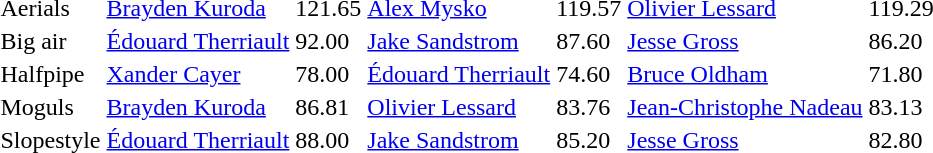<table>
<tr>
<td>Aerials</td>
<td><a href='#'>Brayden Kuroda</a><br></td>
<td>121.65</td>
<td><a href='#'>Alex Mysko</a><br></td>
<td>119.57</td>
<td><a href='#'>Olivier Lessard</a><br></td>
<td>119.29</td>
</tr>
<tr>
<td>Big air</td>
<td><a href='#'>Édouard Therriault</a><br></td>
<td>92.00</td>
<td><a href='#'>Jake Sandstrom</a><br></td>
<td>87.60</td>
<td><a href='#'>Jesse Gross</a><br></td>
<td>86.20</td>
</tr>
<tr>
<td>Halfpipe</td>
<td><a href='#'>Xander Cayer</a><br></td>
<td>78.00</td>
<td><a href='#'>Édouard Therriault</a><br></td>
<td>74.60</td>
<td><a href='#'>Bruce Oldham</a><br></td>
<td>71.80</td>
</tr>
<tr>
<td>Moguls</td>
<td><a href='#'>Brayden Kuroda</a><br></td>
<td>86.81</td>
<td><a href='#'>Olivier Lessard</a><br></td>
<td>83.76</td>
<td><a href='#'>Jean-Christophe Nadeau</a><br></td>
<td>83.13</td>
</tr>
<tr>
<td>Slopestyle</td>
<td><a href='#'>Édouard Therriault</a><br></td>
<td>88.00</td>
<td><a href='#'>Jake Sandstrom</a><br></td>
<td>85.20</td>
<td><a href='#'>Jesse Gross</a><br></td>
<td>82.80</td>
</tr>
</table>
